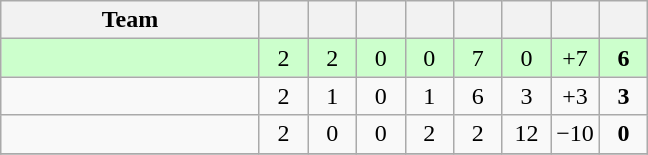<table class=wikitable style="text-align:center">
<tr>
<th width=165>Team</th>
<th width=25></th>
<th width=25></th>
<th width=25></th>
<th width=25></th>
<th width=25></th>
<th width=25></th>
<th width=25></th>
<th width=25></th>
</tr>
<tr style="background:#ccffcc">
<td style="text-align:left"></td>
<td>2</td>
<td>2</td>
<td>0</td>
<td>0</td>
<td>7</td>
<td>0</td>
<td>+7</td>
<td><strong>6</strong></td>
</tr>
<tr>
<td style="text-align:left"></td>
<td>2</td>
<td>1</td>
<td>0</td>
<td>1</td>
<td>6</td>
<td>3</td>
<td>+3</td>
<td><strong>3</strong></td>
</tr>
<tr>
<td style="text-align:left"></td>
<td>2</td>
<td>0</td>
<td>0</td>
<td>2</td>
<td>2</td>
<td>12</td>
<td>−10</td>
<td><strong>0</strong></td>
</tr>
<tr>
</tr>
</table>
